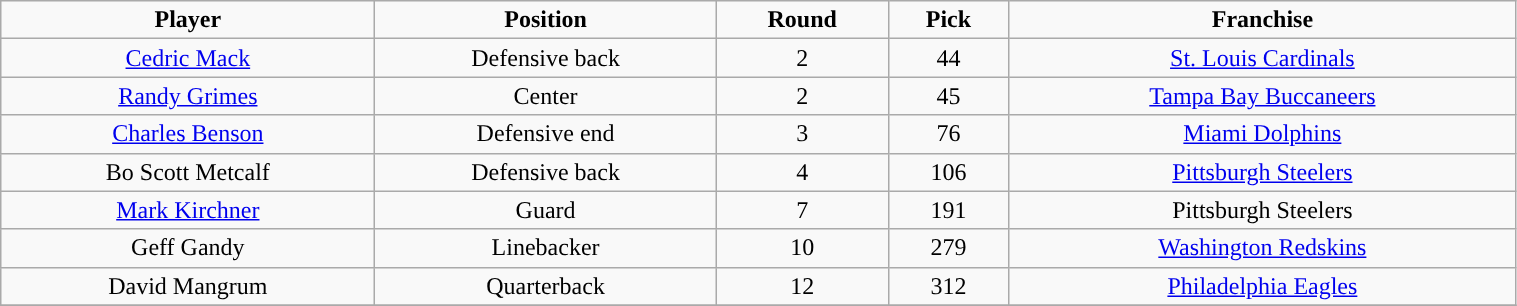<table class="wikitable" width="80%">
<tr align="center">
<td><strong>Player</strong></td>
<td><strong>Position</strong></td>
<td><strong>Round</strong></td>
<td><strong>Pick</strong></td>
<td><strong>Franchise</strong></td>
</tr>
<tr align="center" bgcolor="">
<td><a href='#'>Cedric Mack</a></td>
<td>Defensive back</td>
<td>2</td>
<td>44</td>
<td><a href='#'>St. Louis Cardinals</a></td>
</tr>
<tr align="center" bgcolor="">
<td><a href='#'>Randy Grimes</a></td>
<td>Center</td>
<td>2</td>
<td>45</td>
<td><a href='#'>Tampa Bay Buccaneers</a></td>
</tr>
<tr align="center" bgcolor="">
<td><a href='#'>Charles Benson</a></td>
<td>Defensive end</td>
<td>3</td>
<td>76</td>
<td><a href='#'>Miami Dolphins</a></td>
</tr>
<tr align="center" bgcolor="">
<td>Bo Scott Metcalf</td>
<td>Defensive back</td>
<td>4</td>
<td>106</td>
<td><a href='#'>Pittsburgh Steelers</a></td>
</tr>
<tr align="center" bgcolor="">
<td><a href='#'>Mark Kirchner</a></td>
<td>Guard</td>
<td>7</td>
<td>191</td>
<td>Pittsburgh Steelers</td>
</tr>
<tr align="center" bgcolor="">
<td>Geff Gandy</td>
<td>Linebacker</td>
<td>10</td>
<td>279</td>
<td><a href='#'>Washington Redskins</a></td>
</tr>
<tr align="center" bgcolor="">
<td>David Mangrum</td>
<td>Quarterback</td>
<td>12</td>
<td>312</td>
<td><a href='#'>Philadelphia Eagles</a></td>
</tr>
<tr align="center" bgcolor="">
</tr>
</table>
